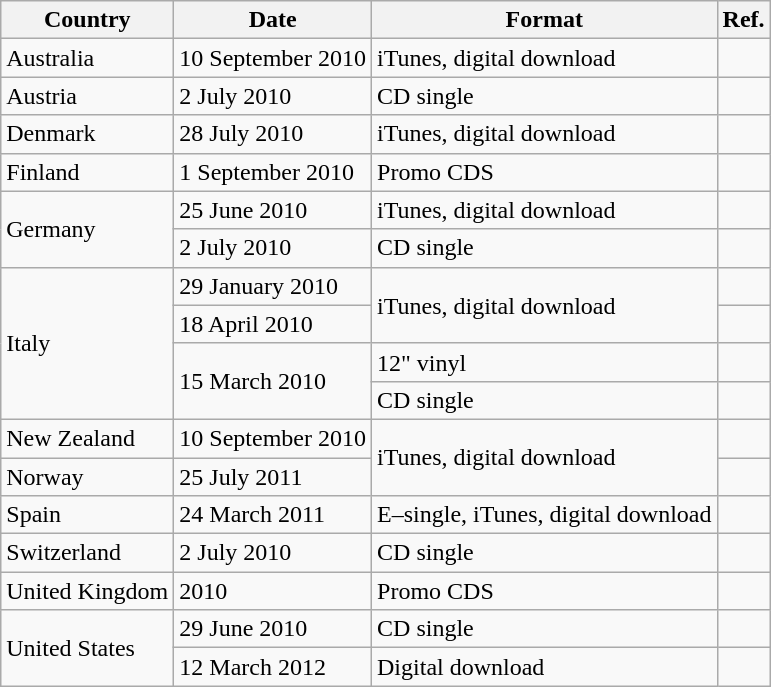<table class="wikitable plainrowheaders">
<tr>
<th scope="col">Country</th>
<th scope="col">Date</th>
<th scope="col">Format</th>
<th scope="col">Ref.</th>
</tr>
<tr>
<td rowspan="1">Australia</td>
<td rowspan="1">10 September 2010</td>
<td rowspan="1">iTunes, digital download</td>
<td></td>
</tr>
<tr>
<td rowspan="1">Austria</td>
<td rowspan="1">2 July 2010</td>
<td rowspan="1">CD single</td>
<td></td>
</tr>
<tr>
<td rowspan="1">Denmark</td>
<td rowspan="1">28 July 2010</td>
<td rowspan="1">iTunes, digital download</td>
<td></td>
</tr>
<tr>
<td rowspan="1">Finland</td>
<td rowspan="1">1 September 2010</td>
<td rowspan="1">Promo CDS</td>
<td></td>
</tr>
<tr>
<td rowspan="2">Germany</td>
<td rowspan="1">25 June 2010</td>
<td rowspan="1">iTunes, digital download</td>
<td></td>
</tr>
<tr>
<td rowspan="1">2 July 2010</td>
<td rowspan="1">CD single</td>
<td></td>
</tr>
<tr>
<td rowspan="4">Italy</td>
<td rowspan="1">29 January 2010</td>
<td rowspan="2">iTunes, digital download</td>
<td></td>
</tr>
<tr>
<td rowspan="1">18 April 2010</td>
<td></td>
</tr>
<tr>
<td rowspan="2">15 March 2010</td>
<td rowspan="1">12" vinyl</td>
<td></td>
</tr>
<tr>
<td rowspan="1">CD single</td>
<td></td>
</tr>
<tr>
<td rowspan="1">New Zealand</td>
<td rowspan="1">10 September 2010</td>
<td rowspan="2">iTunes, digital download</td>
<td></td>
</tr>
<tr>
<td rowspan="1">Norway</td>
<td rowspan="1">25 July 2011</td>
<td></td>
</tr>
<tr>
<td rowspan="1">Spain</td>
<td rowspan="1">24 March 2011</td>
<td rowspan="1">E–single, iTunes, digital download</td>
<td></td>
</tr>
<tr>
<td rowspan="1">Switzerland</td>
<td rowspan="1">2 July 2010</td>
<td rowspan="1">CD single</td>
<td></td>
</tr>
<tr>
<td rowspan="1">United Kingdom</td>
<td rowspan="1">2010</td>
<td rowspan="1">Promo CDS</td>
<td></td>
</tr>
<tr>
<td rowspan="2">United States</td>
<td rowspan="1">29 June 2010</td>
<td rowspan="1">CD single</td>
<td></td>
</tr>
<tr>
<td rowspan="1">12 March 2012</td>
<td rowspan="1">Digital download</td>
<td></td>
</tr>
</table>
